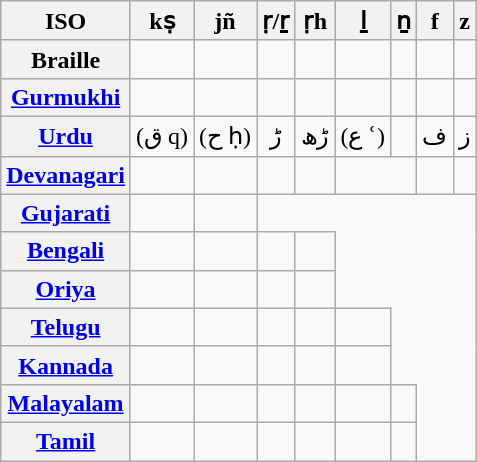<table class="wikitable Unicode" style="text-align:center;">
<tr>
<th>ISO</th>
<th>kṣ</th>
<th>jñ</th>
<th>ṛ/ṟ</th>
<th colspan=2>ṛh</th>
<th>ḻ</th>
<th>ṉ</th>
<th>f</th>
<th>z</th>
</tr>
<tr>
<th>Braille</th>
<td></td>
<td></td>
<td></td>
<td colspan=2></td>
<td></td>
<td></td>
<td></td>
<td></td>
</tr>
<tr>
<th><a href='#'>Gurmukhi</a></th>
<td></td>
<td></td>
<td></td>
<td colspan=2></td>
<td></td>
<td></td>
<td></td>
<td></td>
</tr>
<tr>
<th><a href='#'>Urdu</a></th>
<td>(ق‎ q)</td>
<td>(ح‎ ḥ)</td>
<td>ڑ</td>
<td colspan=2>ڑھ</td>
<td>(ع‎ ʿ)</td>
<td></td>
<td>ف</td>
<td>ز</td>
</tr>
<tr>
<th><a href='#'>Devanagari</a></th>
<td></td>
<td></td>
<td></td>
<td colspan=2></td>
<td colspan=2></td>
<td></td>
<td></td>
</tr>
<tr>
<th><a href='#'>Gujarati</a></th>
<td></td>
<td></td>
</tr>
<tr>
<th><a href='#'>Bengali</a></th>
<td></td>
<td></td>
<td></td>
<td colspan=2></td>
</tr>
<tr>
<th><a href='#'>Oriya</a></th>
<td></td>
<td></td>
<td></td>
<td colspan=2></td>
</tr>
<tr>
<th><a href='#'>Telugu</a></th>
<td></td>
<td></td>
<td></td>
<td colspan=2></td>
<td></td>
</tr>
<tr>
<th><a href='#'>Kannada</a></th>
<td></td>
<td></td>
<td></td>
<td colspan=2></td>
<td></td>
</tr>
<tr>
<th><a href='#'>Malayalam</a></th>
<td></td>
<td></td>
<td></td>
<td colspan=2></td>
<td></td>
<td></td>
</tr>
<tr>
<th><a href='#'>Tamil</a></th>
<td></td>
<td></td>
<td></td>
<td colspan=2></td>
<td></td>
<td></td>
</tr>
</table>
